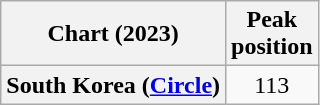<table class="wikitable plainrowheaders" style="text-align:center">
<tr>
<th scope="col">Chart (2023)</th>
<th scope="col">Peak<br>position</th>
</tr>
<tr>
<th scope="row">South Korea (<a href='#'>Circle</a>)</th>
<td>113</td>
</tr>
</table>
